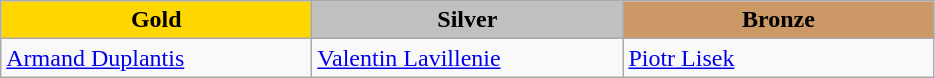<table class="wikitable" style="text-align:left">
<tr align="center">
<td width=200 bgcolor=gold><strong>Gold</strong></td>
<td width=200 bgcolor=silver><strong>Silver</strong></td>
<td width=200 bgcolor=CC9966><strong>Bronze</strong></td>
</tr>
<tr>
<td><a href='#'>Armand Duplantis</a><br><em></em></td>
<td><a href='#'>Valentin Lavillenie</a><br><em></em></td>
<td><a href='#'>Piotr Lisek</a><br><em></em></td>
</tr>
</table>
